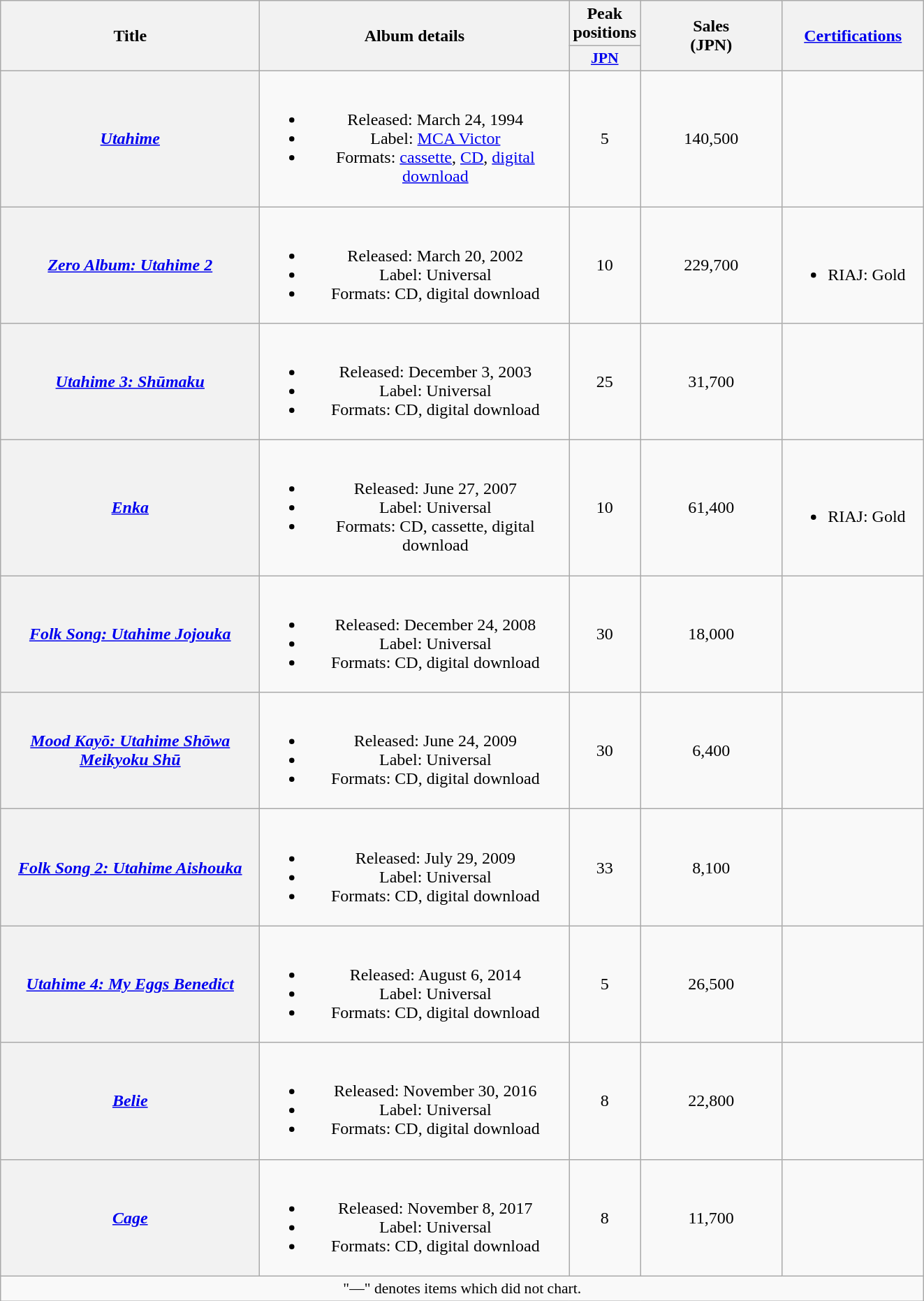<table class="wikitable plainrowheaders" style="text-align:center;">
<tr>
<th style="width:15em;" rowspan="2">Title</th>
<th style="width:18em;" rowspan="2">Album details</th>
<th colspan="1">Peak positions</th>
<th style="width:8em;" rowspan="2">Sales<br>(JPN)</th>
<th style="width:8em;" rowspan="2"><a href='#'>Certifications</a></th>
</tr>
<tr>
<th style="width:3em;font-size:90%"><a href='#'>JPN</a><br></th>
</tr>
<tr>
<th scope="row"><em><a href='#'>Utahime</a></em></th>
<td><br><ul><li>Released: March 24, 1994</li><li>Label: <a href='#'>MCA Victor</a></li><li>Formats: <a href='#'>cassette</a>, <a href='#'>CD</a>, <a href='#'>digital download</a></li></ul></td>
<td>5</td>
<td>140,500</td>
<td align="left"></td>
</tr>
<tr>
<th scope="row"><em><a href='#'>Zero Album: Utahime 2</a></em></th>
<td><br><ul><li>Released: March 20, 2002</li><li>Label: Universal</li><li>Formats: CD, digital download</li></ul></td>
<td>10</td>
<td>229,700</td>
<td align="left"><br><ul><li>RIAJ: Gold</li></ul></td>
</tr>
<tr>
<th scope="row"><em><a href='#'>Utahime 3: Shūmaku</a></em></th>
<td><br><ul><li>Released: December 3, 2003</li><li>Label: Universal</li><li>Formats: CD, digital download</li></ul></td>
<td>25</td>
<td>31,700</td>
<td align="left"></td>
</tr>
<tr>
<th scope="row"><em><a href='#'>Enka</a></em></th>
<td><br><ul><li>Released: June 27, 2007</li><li>Label: Universal</li><li>Formats: CD, cassette, digital download</li></ul></td>
<td>10</td>
<td>61,400</td>
<td align="left"><br><ul><li>RIAJ: Gold</li></ul></td>
</tr>
<tr>
<th scope="row"><em><a href='#'>Folk Song: Utahime Jojouka</a></em></th>
<td><br><ul><li>Released: December 24, 2008</li><li>Label: Universal</li><li>Formats: CD, digital download</li></ul></td>
<td>30</td>
<td>18,000</td>
<td align="left"></td>
</tr>
<tr>
<th scope="row"><em><a href='#'>Mood Kayō: Utahime Shōwa Meikyoku Shū</a></em></th>
<td><br><ul><li>Released: June 24, 2009</li><li>Label: Universal</li><li>Formats: CD, digital download</li></ul></td>
<td>30</td>
<td>6,400</td>
<td align="left"></td>
</tr>
<tr>
<th scope="row"><em><a href='#'>Folk Song 2: Utahime Aishouka</a></em></th>
<td><br><ul><li>Released: July 29, 2009</li><li>Label: Universal</li><li>Formats: CD, digital download</li></ul></td>
<td>33</td>
<td>8,100</td>
<td align="left"></td>
</tr>
<tr>
<th scope="row"><em><a href='#'>Utahime 4: My Eggs Benedict</a></em></th>
<td><br><ul><li>Released: August 6, 2014</li><li>Label: Universal</li><li>Formats: CD, digital download</li></ul></td>
<td>5</td>
<td>26,500</td>
<td align="left"></td>
</tr>
<tr>
<th scope="row"><em><a href='#'>Belie</a></em></th>
<td><br><ul><li>Released: November 30, 2016</li><li>Label: Universal</li><li>Formats: CD, digital download</li></ul></td>
<td>8</td>
<td>22,800</td>
<td align="left"></td>
</tr>
<tr>
<th scope="row"><em><a href='#'>Cage</a></em></th>
<td><br><ul><li>Released: November 8, 2017</li><li>Label: Universal</li><li>Formats: CD, digital download</li></ul></td>
<td>8</td>
<td>11,700</td>
<td align="left"></td>
</tr>
<tr>
<td colspan="11" align="center" style="font-size:90%;">"—" denotes items which did not chart.</td>
</tr>
</table>
